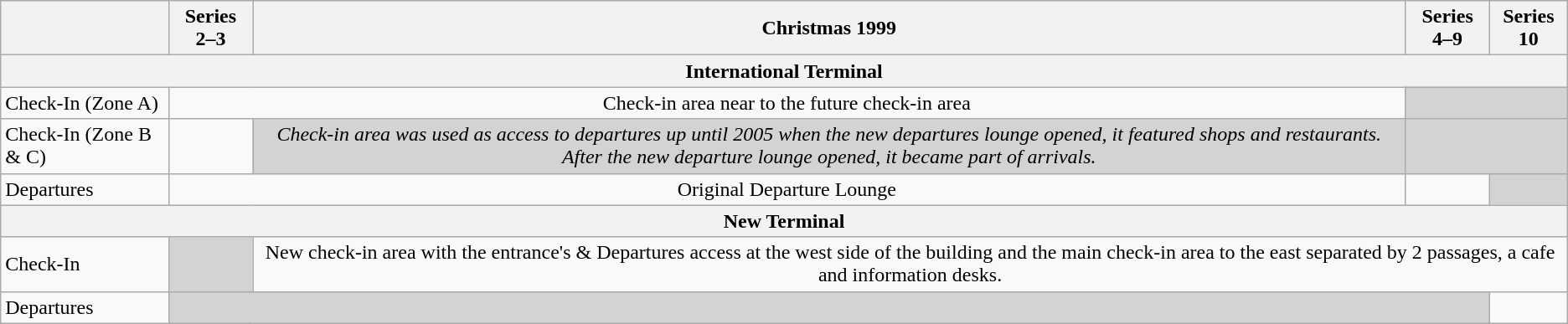<table class="wikitable">
<tr>
<th></th>
<th>Series 2–3</th>
<th>Christmas 1999</th>
<th>Series 4–9</th>
<th>Series 10</th>
</tr>
<tr>
<th colspan=5>International Terminal</th>
</tr>
<tr>
<td>Check-In (Zone A)</td>
<td colspan=2 style="text-align:center;">Check-in area near to the future check-in area</td>
<td colspan=2 style="background-color:lightgrey;"></td>
</tr>
<tr>
<td>Check-In (Zone B & C)</td>
<td></td>
<td style="background-color:lightgrey; text-align:center;"><em>Check-in area was used as access to departures up until 2005 when the new departures lounge opened, it featured shops and restaurants. After the new departure lounge opened, it became part of arrivals.</em></td>
<td colspan=2 style="background-color:lightgrey;"></td>
</tr>
<tr>
<td>Departures</td>
<td colspan=2 style="text-align:center;">Original Departure Lounge</td>
<td></td>
<td colspan=2 style="background-color:lightgrey;"></td>
</tr>
<tr>
<th colspan=5>New Terminal</th>
</tr>
<tr>
<td>Check-In</td>
<td style="background-color:lightgrey;"></td>
<td colspan=3 style="text-align:center;">New check-in area with the entrance's & Departures access at the west side of the building and the main check-in area to the east separated by 2 passages, a cafe and information desks.</td>
</tr>
<tr>
<td>Departures</td>
<td colspan=3 style="background-color:lightgrey;"></td>
<td></td>
</tr>
</table>
